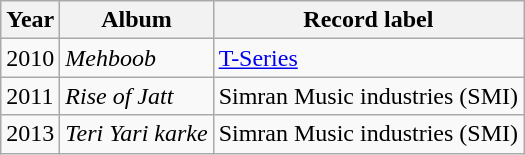<table class="wikitable sortable">
<tr>
<th>Year</th>
<th>Album</th>
<th>Record label</th>
</tr>
<tr>
<td>2010</td>
<td><em>Mehboob</em></td>
<td><a href='#'>T-Series</a></td>
</tr>
<tr>
<td>2011</td>
<td><em>Rise of Jatt</em></td>
<td>Simran Music industries (SMI)</td>
</tr>
<tr>
<td>2013</td>
<td><em>Teri Yari karke</em></td>
<td>Simran Music industries (SMI)</td>
</tr>
</table>
